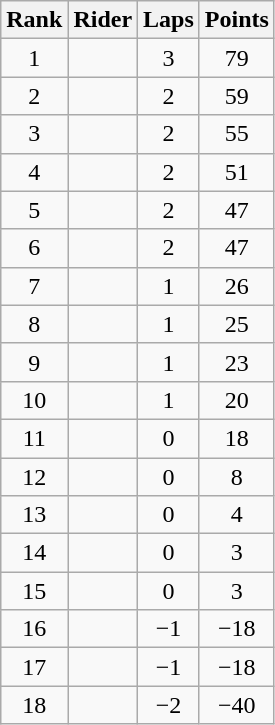<table class="wikitable sortable" style="text-align:center">
<tr>
<th>Rank</th>
<th>Rider</th>
<th>Laps</th>
<th>Points</th>
</tr>
<tr>
<td>1</td>
<td align=left></td>
<td>3</td>
<td>79</td>
</tr>
<tr>
<td>2</td>
<td align=left></td>
<td>2</td>
<td>59</td>
</tr>
<tr>
<td>3</td>
<td align=left></td>
<td>2</td>
<td>55</td>
</tr>
<tr>
<td>4</td>
<td align=left></td>
<td>2</td>
<td>51</td>
</tr>
<tr>
<td>5</td>
<td align=left></td>
<td>2</td>
<td>47</td>
</tr>
<tr>
<td>6</td>
<td align=left></td>
<td>2</td>
<td>47</td>
</tr>
<tr>
<td>7</td>
<td align=left></td>
<td>1</td>
<td>26</td>
</tr>
<tr>
<td>8</td>
<td align=left></td>
<td>1</td>
<td>25</td>
</tr>
<tr>
<td>9</td>
<td align=left></td>
<td>1</td>
<td>23</td>
</tr>
<tr>
<td>10</td>
<td align=left></td>
<td>1</td>
<td>20</td>
</tr>
<tr>
<td>11</td>
<td align=left></td>
<td>0</td>
<td>18</td>
</tr>
<tr>
<td>12</td>
<td align=left></td>
<td>0</td>
<td>8</td>
</tr>
<tr>
<td>13</td>
<td align=left></td>
<td>0</td>
<td>4</td>
</tr>
<tr>
<td>14</td>
<td align=left></td>
<td>0</td>
<td>3</td>
</tr>
<tr>
<td>15</td>
<td align=left></td>
<td>0</td>
<td>3</td>
</tr>
<tr>
<td>16</td>
<td align=left></td>
<td>−1</td>
<td>−18</td>
</tr>
<tr>
<td>17</td>
<td align=left></td>
<td>−1</td>
<td>−18</td>
</tr>
<tr>
<td>18</td>
<td align=left></td>
<td>−2</td>
<td>−40</td>
</tr>
</table>
